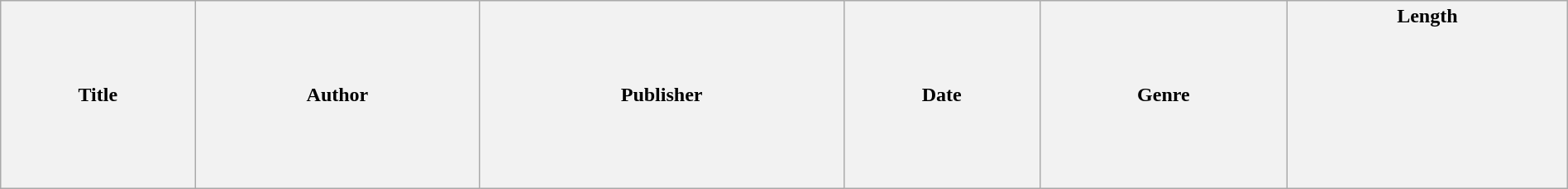<table class="wikitable" style="width:100%; margin:auto;">
<tr>
<th>Title</th>
<th>Author</th>
<th>Publisher</th>
<th>Date</th>
<th>Genre</th>
<th>Length<br><br><br><br><br><br><br><br></th>
</tr>
</table>
